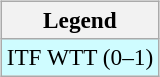<table>
<tr valign=top>
<td><br><table class=wikitable style=font-size:97%>
<tr>
<th>Legend</th>
</tr>
<tr bgcolor=cffcff>
<td>ITF WTT (0–1)</td>
</tr>
</table>
</td>
<td></td>
</tr>
</table>
